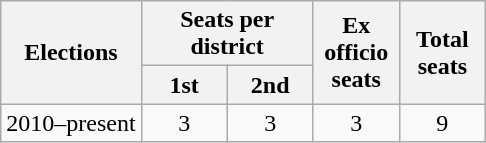<table class="wikitable" style="text-align:center">
<tr>
<th rowspan="2">Elections</th>
<th colspan="2">Seats per district</th>
<th rowspan="2" width="50px">Ex officio seats</th>
<th rowspan="2" width="50px">Total seats</th>
</tr>
<tr>
<th width="50px">1st</th>
<th width="50px">2nd</th>
</tr>
<tr>
<td>2010–present</td>
<td>3</td>
<td>3</td>
<td>3</td>
<td>9</td>
</tr>
</table>
